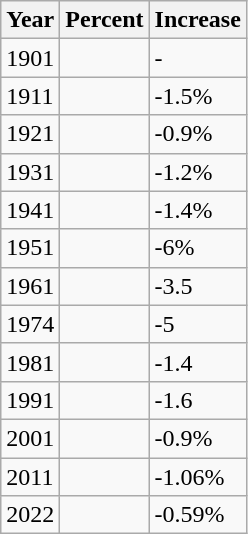<table class="wikitable">
<tr>
<th>Year</th>
<th>Percent</th>
<th>Increase</th>
</tr>
<tr>
<td>1901</td>
<td></td>
<td>-</td>
</tr>
<tr>
<td>1911</td>
<td></td>
<td> -1.5%</td>
</tr>
<tr>
<td>1921</td>
<td></td>
<td> -0.9%</td>
</tr>
<tr>
<td>1931</td>
<td></td>
<td> -1.2%</td>
</tr>
<tr>
<td>1941</td>
<td></td>
<td> -1.4%</td>
</tr>
<tr>
<td>1951</td>
<td></td>
<td> -6%</td>
</tr>
<tr>
<td>1961</td>
<td></td>
<td> -3.5</td>
</tr>
<tr>
<td>1974</td>
<td></td>
<td> -5</td>
</tr>
<tr>
<td>1981</td>
<td></td>
<td> -1.4</td>
</tr>
<tr>
<td>1991</td>
<td></td>
<td> -1.6</td>
</tr>
<tr>
<td>2001</td>
<td></td>
<td> -0.9%</td>
</tr>
<tr>
<td>2011</td>
<td></td>
<td> -1.06%</td>
</tr>
<tr>
<td>2022</td>
<td></td>
<td> -0.59%</td>
</tr>
</table>
